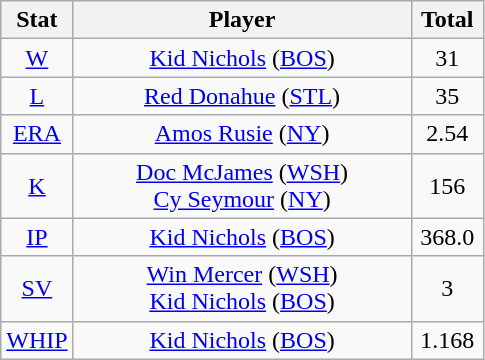<table class="wikitable" style="text-align:center;">
<tr>
<th style="width:15%;">Stat</th>
<th>Player</th>
<th style="width:15%;">Total</th>
</tr>
<tr>
<td><a href='#'>W</a></td>
<td><a href='#'>Kid Nichols</a> (<a href='#'>BOS</a>)</td>
<td>31</td>
</tr>
<tr>
<td><a href='#'>L</a></td>
<td><a href='#'>Red Donahue</a> (<a href='#'>STL</a>)</td>
<td>35</td>
</tr>
<tr>
<td><a href='#'>ERA</a></td>
<td><a href='#'>Amos Rusie</a> (<a href='#'>NY</a>)</td>
<td>2.54</td>
</tr>
<tr>
<td><a href='#'>K</a></td>
<td><a href='#'>Doc McJames</a> (<a href='#'>WSH</a>)<br><a href='#'>Cy Seymour</a> (<a href='#'>NY</a>)</td>
<td>156</td>
</tr>
<tr>
<td><a href='#'>IP</a></td>
<td><a href='#'>Kid Nichols</a> (<a href='#'>BOS</a>)</td>
<td>368.0</td>
</tr>
<tr>
<td><a href='#'>SV</a></td>
<td><a href='#'>Win Mercer</a> (<a href='#'>WSH</a>)<br><a href='#'>Kid Nichols</a> (<a href='#'>BOS</a>)</td>
<td>3</td>
</tr>
<tr>
<td><a href='#'>WHIP</a></td>
<td><a href='#'>Kid Nichols</a> (<a href='#'>BOS</a>)</td>
<td>1.168</td>
</tr>
</table>
